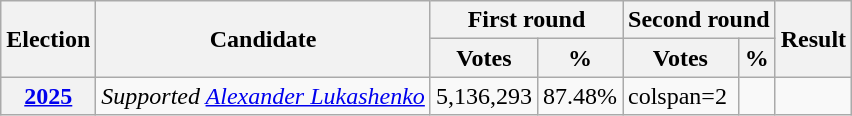<table class="wikitable">
<tr>
<th rowspan="2">Election</th>
<th rowspan="2">Candidate</th>
<th colspan="2">First round</th>
<th colspan="2">Second round</th>
<th rowspan="2">Result</th>
</tr>
<tr>
<th>Votes</th>
<th>%</th>
<th>Votes</th>
<th>%</th>
</tr>
<tr>
<th><a href='#'>2025</a></th>
<td><em>Supported <a href='#'>Alexander Lukashenko</a></em></td>
<td>5,136,293</td>
<td>87.48%</td>
<td>colspan=2 </td>
<td></td>
</tr>
</table>
